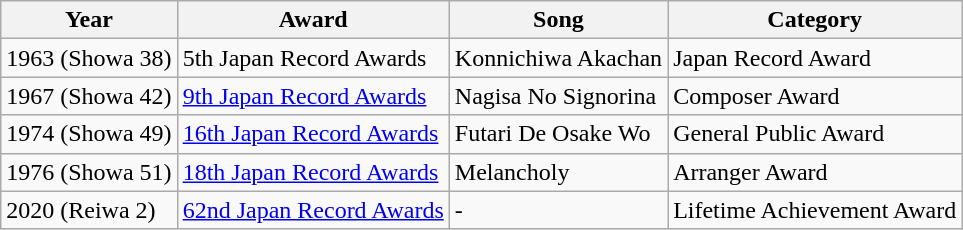<table class="wikitable">
<tr>
<th>Year</th>
<th>Award</th>
<th>Song</th>
<th>Category</th>
</tr>
<tr>
<td>1963 (Showa 38)</td>
<td>5th Japan Record Awards</td>
<td>Konnichiwa Akachan</td>
<td>Japan Record Award</td>
</tr>
<tr>
<td>1967 (Showa 42)</td>
<td><a href='#'>9th Japan Record Awards</a></td>
<td>Nagisa No Signorina</td>
<td>Composer Award</td>
</tr>
<tr>
<td>1974 (Showa 49)</td>
<td><a href='#'>16th Japan Record Awards</a></td>
<td>Futari De Osake Wo</td>
<td>General Public Award</td>
</tr>
<tr>
<td>1976 (Showa 51)</td>
<td><a href='#'>18th Japan Record Awards</a></td>
<td>Melancholy</td>
<td>Arranger Award</td>
</tr>
<tr>
<td>2020 (Reiwa 2)</td>
<td><a href='#'>62nd Japan Record Awards</a></td>
<td>-</td>
<td>Lifetime Achievement Award</td>
</tr>
</table>
